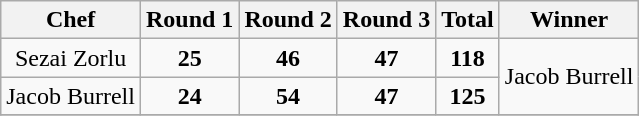<table class="wikitable"  style="float:left; margin:auto; text-align:center;">
<tr>
<th>Chef</th>
<th>Round 1</th>
<th>Round 2</th>
<th>Round 3</th>
<th>Total</th>
<th>Winner</th>
</tr>
<tr>
<td>Sezai Zorlu</td>
<td><strong>25</strong></td>
<td><strong>46</strong></td>
<td><strong>47</strong></td>
<td><strong>118</strong></td>
<td rowspan=2>Jacob Burrell</td>
</tr>
<tr>
<td>Jacob Burrell</td>
<td><strong>24</strong></td>
<td><strong>54</strong></td>
<td><strong>47</strong></td>
<td><strong>125</strong></td>
</tr>
<tr>
</tr>
</table>
